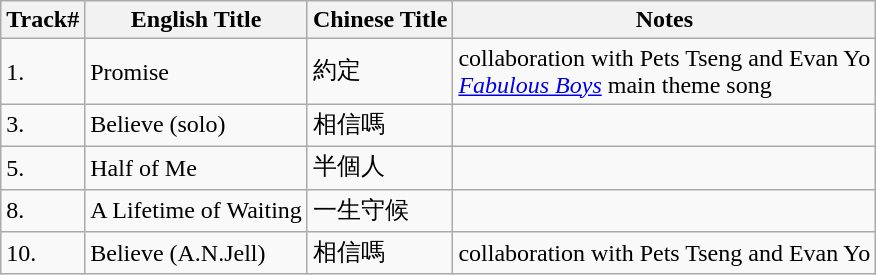<table class="wikitable">
<tr>
<th>Track#</th>
<th>English Title</th>
<th>Chinese Title</th>
<th>Notes</th>
</tr>
<tr>
<td>1.</td>
<td>Promise</td>
<td>約定</td>
<td>collaboration with Pets Tseng and Evan Yo<br><em><a href='#'>Fabulous Boys</a></em> main theme song</td>
</tr>
<tr>
<td>3.</td>
<td>Believe (solo)</td>
<td>相信嗎</td>
<td></td>
</tr>
<tr>
<td>5.</td>
<td>Half of Me</td>
<td>半個人</td>
<td></td>
</tr>
<tr>
<td>8.</td>
<td>A Lifetime of Waiting</td>
<td>一生守候</td>
<td></td>
</tr>
<tr>
<td>10.</td>
<td>Believe (A.N.Jell)</td>
<td>相信嗎</td>
<td>collaboration with Pets Tseng and Evan Yo</td>
</tr>
</table>
